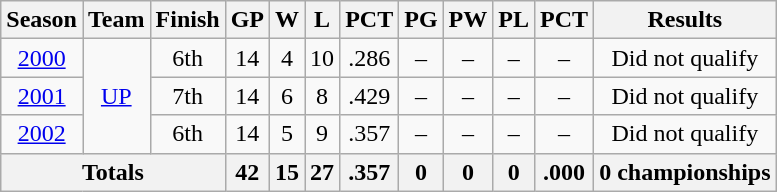<table class=wikitable style="text-align:center">
<tr>
<th>Season</th>
<th>Team</th>
<th>Finish</th>
<th>GP</th>
<th>W</th>
<th>L</th>
<th>PCT</th>
<th>PG</th>
<th>PW</th>
<th>PL</th>
<th>PCT</th>
<th>Results</th>
</tr>
<tr>
<td><a href='#'>2000</a></td>
<td rowspan="3"><a href='#'>UP</a></td>
<td>6th</td>
<td>14</td>
<td>4</td>
<td>10</td>
<td>.286</td>
<td>–</td>
<td>–</td>
<td>–</td>
<td>–</td>
<td>Did not qualify</td>
</tr>
<tr>
<td><a href='#'>2001</a></td>
<td>7th</td>
<td>14</td>
<td>6</td>
<td>8</td>
<td>.429</td>
<td>–</td>
<td>–</td>
<td>–</td>
<td>–</td>
<td>Did not qualify</td>
</tr>
<tr>
<td><a href='#'>2002</a></td>
<td>6th</td>
<td>14</td>
<td>5</td>
<td>9</td>
<td>.357</td>
<td>–</td>
<td>–</td>
<td>–</td>
<td>–</td>
<td>Did not qualify</td>
</tr>
<tr>
<th colspan="3">Totals</th>
<th>42</th>
<th>15</th>
<th>27</th>
<th>.357</th>
<th>0</th>
<th>0</th>
<th>0</th>
<th>.000</th>
<th>0 championships</th>
</tr>
</table>
